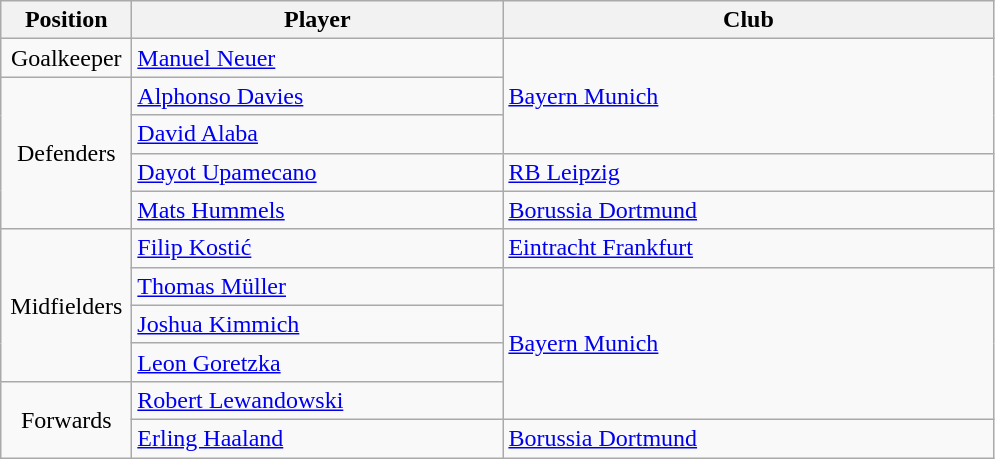<table class="wikitable">
<tr>
<th style="width:5em">Position</th>
<th style="width:15em">Player</th>
<th style="width:20em">Club</th>
</tr>
<tr>
<td style="text-align:center">Goalkeeper</td>
<td> <a href='#'>Manuel Neuer</a></td>
<td rowspan=3><a href='#'>Bayern Munich</a></td>
</tr>
<tr>
<td style="text-align:center" rowspan="4">Defenders</td>
<td> <a href='#'>Alphonso Davies</a></td>
</tr>
<tr>
<td> <a href='#'>David Alaba</a></td>
</tr>
<tr>
<td> <a href='#'>Dayot Upamecano</a></td>
<td><a href='#'>RB Leipzig</a></td>
</tr>
<tr>
<td> <a href='#'>Mats Hummels</a></td>
<td><a href='#'>Borussia Dortmund</a></td>
</tr>
<tr>
<td style="text-align:center" rowspan="4">Midfielders</td>
<td> <a href='#'>Filip Kostić</a></td>
<td><a href='#'>Eintracht Frankfurt</a></td>
</tr>
<tr>
<td> <a href='#'>Thomas Müller</a></td>
<td rowspan=4><a href='#'>Bayern Munich</a></td>
</tr>
<tr>
<td> <a href='#'>Joshua Kimmich</a></td>
</tr>
<tr>
<td> <a href='#'>Leon Goretzka</a></td>
</tr>
<tr>
<td style="text-align:center" rowspan="2">Forwards</td>
<td> <a href='#'>Robert Lewandowski</a></td>
</tr>
<tr>
<td> <a href='#'>Erling Haaland</a></td>
<td><a href='#'>Borussia Dortmund</a></td>
</tr>
</table>
